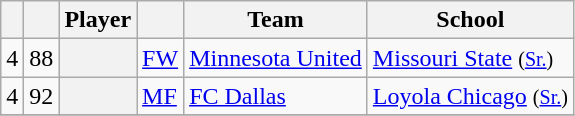<table class="wikitable sortable plainrowheaders" style="text-align:left">
<tr>
<th scope="col"></th>
<th scope="col"></th>
<th scope="col">Player</th>
<th scope="col"></th>
<th scope="col">Team</th>
<th scope="col">School</th>
</tr>
<tr>
<td style="text-align:center;">4</td>
<td style="text-align:center;">88</td>
<th scope="row"></th>
<td><a href='#'>FW</a></td>
<td><a href='#'>Minnesota United</a></td>
<td><a href='#'>Missouri State</a> <small>(<a href='#'>Sr.</a>)</small></td>
</tr>
<tr>
<td style="text-align:center;">4</td>
<td style="text-align:center;">92</td>
<th scope="row"></th>
<td><a href='#'>MF</a></td>
<td><a href='#'>FC Dallas</a></td>
<td><a href='#'>Loyola Chicago</a> <small>(<a href='#'>Sr.</a>)</small></td>
</tr>
<tr>
</tr>
</table>
